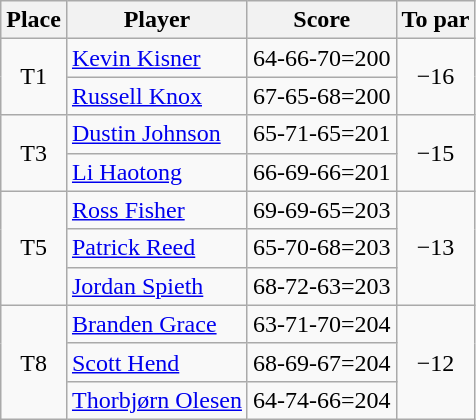<table class="wikitable">
<tr>
<th>Place</th>
<th>Player</th>
<th>Score</th>
<th>To par</th>
</tr>
<tr>
<td rowspan=2 align=center>T1</td>
<td> <a href='#'>Kevin Kisner</a></td>
<td>64-66-70=200</td>
<td rowspan=2 align=center>−16</td>
</tr>
<tr>
<td> <a href='#'>Russell Knox</a></td>
<td>67-65-68=200</td>
</tr>
<tr>
<td rowspan=2 align=center>T3</td>
<td> <a href='#'>Dustin Johnson</a></td>
<td>65-71-65=201</td>
<td rowspan=2 align=center>−15</td>
</tr>
<tr>
<td> <a href='#'>Li Haotong</a></td>
<td>66-69-66=201</td>
</tr>
<tr>
<td rowspan=3 align=center>T5</td>
<td> <a href='#'>Ross Fisher</a></td>
<td>69-69-65=203</td>
<td rowspan=3 align=center>−13</td>
</tr>
<tr>
<td> <a href='#'>Patrick Reed</a></td>
<td>65-70-68=203</td>
</tr>
<tr>
<td> <a href='#'>Jordan Spieth</a></td>
<td>68-72-63=203</td>
</tr>
<tr>
<td rowspan=3 align=center>T8</td>
<td> <a href='#'>Branden Grace</a></td>
<td>63-71-70=204</td>
<td rowspan=3 align=center>−12</td>
</tr>
<tr>
<td> <a href='#'>Scott Hend</a></td>
<td>68-69-67=204</td>
</tr>
<tr>
<td> <a href='#'>Thorbjørn Olesen</a></td>
<td>64-74-66=204</td>
</tr>
</table>
